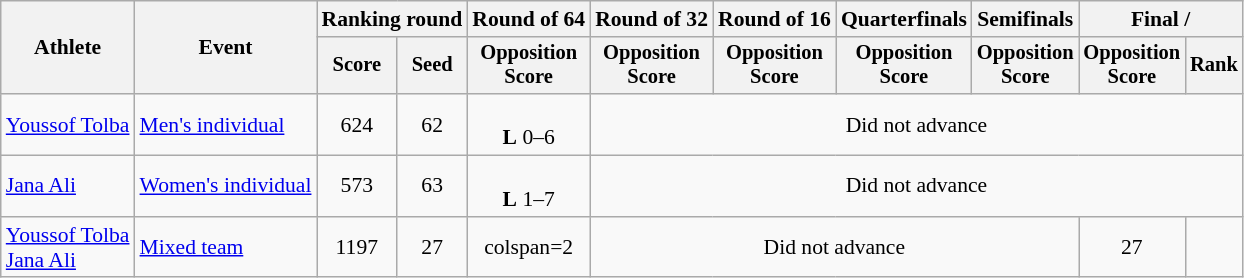<table class="wikitable" style="font-size:90%; text-align:center">
<tr>
<th rowspan=2>Athlete</th>
<th rowspan=2>Event</th>
<th colspan="2">Ranking round</th>
<th>Round of 64</th>
<th>Round of 32</th>
<th>Round of 16</th>
<th>Quarterfinals</th>
<th>Semifinals</th>
<th colspan="2">Final / </th>
</tr>
<tr style="font-size:95%">
<th>Score</th>
<th>Seed</th>
<th>Opposition<br>Score</th>
<th>Opposition<br>Score</th>
<th>Opposition<br>Score</th>
<th>Opposition<br>Score</th>
<th>Opposition<br>Score</th>
<th>Opposition<br>Score</th>
<th>Rank</th>
</tr>
<tr align=center>
<td align=left><a href='#'>Youssof Tolba</a></td>
<td align=left><a href='#'>Men's individual</a></td>
<td>624</td>
<td>62</td>
<td><br> <strong>L</strong> 0–6</td>
<td colspan="6">Did not advance</td>
</tr>
<tr align=center>
<td align=left><a href='#'>Jana Ali</a></td>
<td align=left><a href='#'>Women's individual</a></td>
<td>573</td>
<td>63</td>
<td><br> <strong>L</strong> 1–7</td>
<td colspan="6">Did not advance</td>
</tr>
<tr align=center>
<td align=left><a href='#'>Youssof Tolba</a><br><a href='#'>Jana Ali</a></td>
<td align=left><a href='#'>Mixed team</a></td>
<td>1197</td>
<td>27</td>
<td>colspan=2 </td>
<td colspan="4">Did not advance</td>
<td>27</td>
</tr>
</table>
